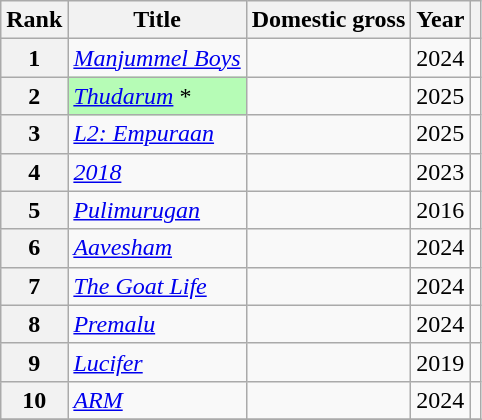<table class="wikitable sortable plainrowheaders">
<tr>
<th scope="col">Rank</th>
<th scope="col">Title</th>
<th scope="col">Domestic gross</th>
<th scope="col">Year</th>
<th scope="col" class="unsortable"></th>
</tr>
<tr>
<th scope="row" style="text-align: center">1</th>
<td><em><a href='#'>Manjummel Boys</a></em></td>
<td align="right"></td>
<td align="center">2024</td>
<td align="center"></td>
</tr>
<tr>
<th scope="row" style="text-align: center">2</th>
<td style="background:#b6fcb6;"><em><a href='#'>Thudarum</a></em> *</td>
<td align="right"></td>
<td align="center">2025</td>
<td align="center"></td>
</tr>
<tr>
<th scope="row" style="text-align: center">3</th>
<td><em><a href='#'>L2: Empuraan</a></em></td>
<td align="right"></td>
<td align="center">2025</td>
<td align="center"></td>
</tr>
<tr>
<th scope="row" style="text-align: center">4</th>
<td><em><a href='#'>2018</a></em></td>
<td align="right"></td>
<td align="center">2023</td>
<td align="center"></td>
</tr>
<tr>
<th scope="row" style="text-align: center">5</th>
<td><em><a href='#'>Pulimurugan</a></em></td>
<td align="right"></td>
<td align="center">2016</td>
<td align="center"></td>
</tr>
<tr>
<th scope="row" style="text-align: center">6</th>
<td><em><a href='#'>Aavesham</a></em></td>
<td align="right"></td>
<td align="center">2024</td>
<td align="center"></td>
</tr>
<tr>
<th scope="row" style="text-align: center">7</th>
<td><em><a href='#'>The Goat Life</a></em></td>
<td align="right"></td>
<td align="center">2024</td>
<td align="center"></td>
</tr>
<tr>
<th scope="row" style="text-align: center">8</th>
<td><em><a href='#'>Premalu</a></em></td>
<td align="right"></td>
<td align="center">2024</td>
<td align="center"></td>
</tr>
<tr>
<th scope="row" style="text-align: center">9</th>
<td><em><a href='#'>Lucifer</a></em></td>
<td align="right"></td>
<td align="center">2019</td>
<td align="center"></td>
</tr>
<tr>
<th scope="row" style="text-align: center">10</th>
<td><em><a href='#'>ARM</a></em></td>
<td align="right"></td>
<td align="center">2024</td>
<td align="center"></td>
</tr>
<tr>
</tr>
</table>
